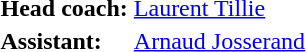<table>
<tr>
<td><strong>Head coach:</strong></td>
<td><a href='#'>Laurent Tillie</a></td>
</tr>
<tr>
<td><strong>Assistant:</strong></td>
<td><a href='#'>Arnaud Josserand</a></td>
</tr>
</table>
